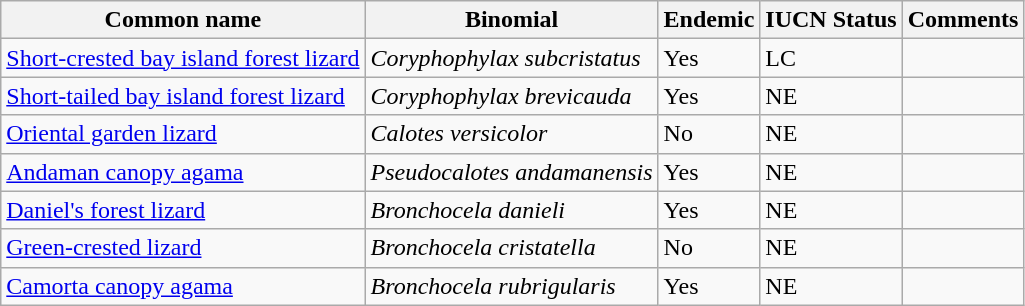<table class="wikitable">
<tr>
<th>Common name</th>
<th>Binomial</th>
<th>Endemic</th>
<th>IUCN Status</th>
<th>Comments</th>
</tr>
<tr>
<td><a href='#'>Short-crested bay island forest lizard</a></td>
<td><em>Coryphophylax subcristatus</em></td>
<td>Yes</td>
<td>LC</td>
<td></td>
</tr>
<tr>
<td><a href='#'>Short-tailed bay island forest lizard</a></td>
<td><em>Coryphophylax brevicauda</em></td>
<td>Yes</td>
<td>NE</td>
<td></td>
</tr>
<tr>
<td><a href='#'>Oriental garden lizard</a></td>
<td><em>Calotes versicolor</em></td>
<td>No</td>
<td>NE</td>
<td></td>
</tr>
<tr>
<td><a href='#'>Andaman canopy agama</a></td>
<td><em>Pseudocalotes andamanensis</em></td>
<td>Yes</td>
<td>NE</td>
<td></td>
</tr>
<tr>
<td><a href='#'>Daniel's forest lizard</a></td>
<td><em>Bronchocela danieli</em></td>
<td>Yes</td>
<td>NE</td>
<td></td>
</tr>
<tr>
<td><a href='#'>Green-crested lizard</a></td>
<td><em>Bronchocela cristatella</em></td>
<td>No</td>
<td>NE</td>
<td></td>
</tr>
<tr>
<td><a href='#'>Camorta canopy agama</a></td>
<td><em>Bronchocela rubrigularis</em></td>
<td>Yes</td>
<td>NE</td>
<td></td>
</tr>
</table>
